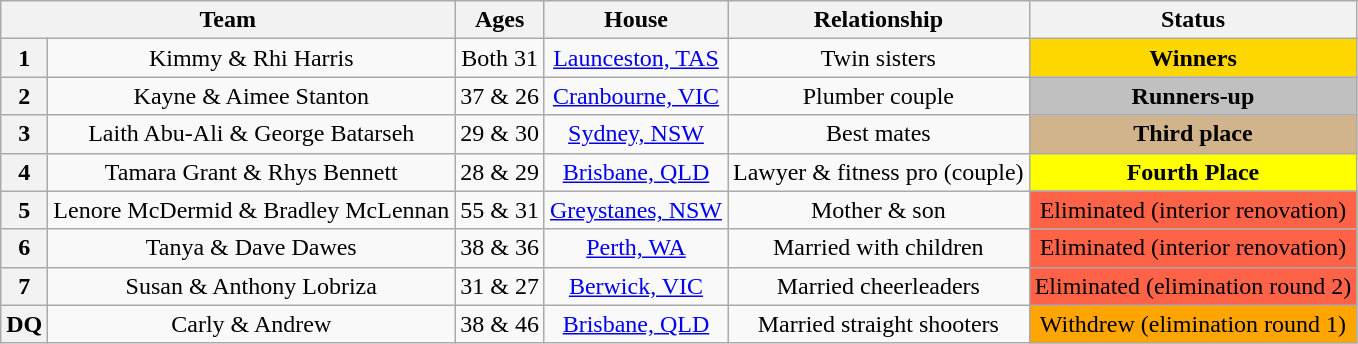<table class="wikitable" style="text-align: center;">
<tr valign="top">
<th colspan="2">Team</th>
<th>Ages</th>
<th>House</th>
<th>Relationship</th>
<th>Status</th>
</tr>
<tr>
<th>1</th>
<td>Kimmy & Rhi Harris</td>
<td>Both 31</td>
<td><a href='#'>Launceston, TAS</a></td>
<td>Twin sisters</td>
<td bgcolor="Gold"><strong>Winners</strong></td>
</tr>
<tr>
<th>2</th>
<td>Kayne & Aimee Stanton</td>
<td>37 & 26</td>
<td><a href='#'>Cranbourne, VIC</a></td>
<td>Plumber couple</td>
<td bgcolor="silver"><strong>Runners-up</strong></td>
</tr>
<tr>
<th>3</th>
<td>Laith Abu-Ali & George Batarseh</td>
<td>29 & 30</td>
<td><a href='#'>Sydney, NSW</a></td>
<td>Best mates</td>
<td bgcolor="tan"><strong>Third place</strong></td>
</tr>
<tr>
<th>4</th>
<td>Tamara Grant & Rhys Bennett</td>
<td>28 & 29</td>
<td><a href='#'>Brisbane, QLD</a></td>
<td>Lawyer & fitness pro (couple)</td>
<td bgcolor="yellow"><strong>Fourth Place</strong></td>
</tr>
<tr>
<th>5</th>
<td>Lenore McDermid & Bradley McLennan</td>
<td>55 & 31</td>
<td><a href='#'>Greystanes, NSW</a></td>
<td>Mother & son</td>
<td bgcolor="tomato">Eliminated (interior renovation)</td>
</tr>
<tr>
<th>6</th>
<td>Tanya & Dave Dawes</td>
<td>38 & 36</td>
<td><a href='#'>Perth, WA</a></td>
<td>Married with children</td>
<td bgcolor="tomato">Eliminated (interior renovation)</td>
</tr>
<tr>
<th>7</th>
<td>Susan & Anthony Lobriza</td>
<td>31 & 27</td>
<td><a href='#'>Berwick, VIC</a></td>
<td>Married cheerleaders</td>
<td bgcolor="tomato">Eliminated (elimination round 2)</td>
</tr>
<tr>
<th>DQ</th>
<td>Carly & Andrew</td>
<td>38 & 46</td>
<td><a href='#'>Brisbane, QLD</a></td>
<td>Married straight shooters</td>
<td bgcolor="orange">Withdrew (elimination round 1)</td>
</tr>
</table>
